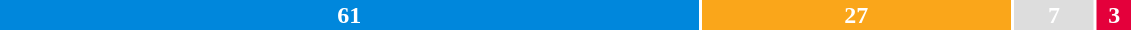<table style="width:60%; text-align:center;">
<tr style="color:white;">
<td style="background:#0087DC; width:62.2%;"><strong>61</strong></td>
<td style="background:#FAA61A; width:27.6%;"><strong>27</strong></td>
<td style="background:#DDDDDD; width:7.1%;"><strong>7</strong></td>
<td style="background:#E4003B; width:3.1%;"><strong>3</strong></td>
</tr>
<tr>
<td><span></span></td>
<td><span></span></td>
<td><span></span></td>
<td><span></span></td>
</tr>
</table>
